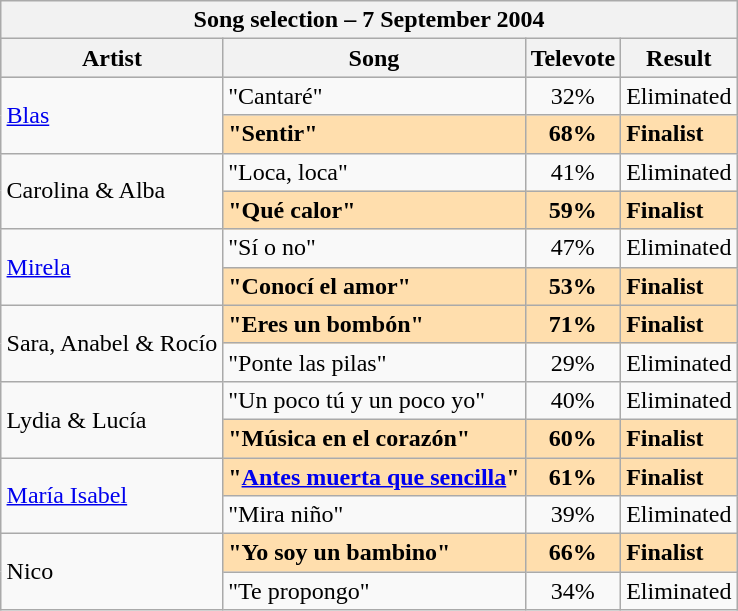<table class="sortable wikitable" style="margin: 1em auto 1em auto; text-align:center">
<tr>
<th colspan="4">Song selection – 7 September 2004</th>
</tr>
<tr bgcolor="#CCCCCC">
<th>Artist</th>
<th>Song</th>
<th>Televote</th>
<th>Result</th>
</tr>
<tr>
<td rowspan="2" align="left"><a href='#'>Blas</a></td>
<td align="left">"Cantaré"</td>
<td>32%</td>
<td align="left">Eliminated</td>
</tr>
<tr style="font-weight:bold; background:navajowhite;">
<td align="left">"Sentir"</td>
<td>68%</td>
<td align="left">Finalist</td>
</tr>
<tr>
<td rowspan="2" align="left">Carolina & Alba</td>
<td align="left">"Loca, loca"</td>
<td>41%</td>
<td align="left">Eliminated</td>
</tr>
<tr style="font-weight:bold; background:navajowhite;">
<td align="left">"Qué calor"</td>
<td>59%</td>
<td align="left">Finalist</td>
</tr>
<tr>
<td rowspan="2" align="left"><a href='#'>Mirela</a></td>
<td align="left">"Sí o no"</td>
<td>47%</td>
<td align="left">Eliminated</td>
</tr>
<tr style="font-weight:bold; background:navajowhite;">
<td align="left">"Conocí el amor"</td>
<td>53%</td>
<td align="left">Finalist</td>
</tr>
<tr>
<td rowspan="2" align="left">Sara, Anabel & Rocío</td>
<td style="font-weight:bold;background:navajowhite;" align="left">"Eres un bombón"</td>
<td style="font-weight:bold;background:navajowhite;">71%</td>
<td style="font-weight:bold;background:navajowhite;" align="left">Finalist</td>
</tr>
<tr>
<td align="left">"Ponte las pilas"</td>
<td>29%</td>
<td align="left">Eliminated</td>
</tr>
<tr>
<td rowspan="2" align="left">Lydia & Lucía</td>
<td align="left">"Un poco tú y un poco yo"</td>
<td>40%</td>
<td align="left">Eliminated</td>
</tr>
<tr style="font-weight:bold; background:navajowhite;">
<td align="left">"Música en el corazón"</td>
<td>60%</td>
<td align="left">Finalist</td>
</tr>
<tr>
<td rowspan="2" align="left"><a href='#'>María Isabel</a></td>
<td style="font-weight:bold;background:navajowhite;" align="left">"<a href='#'>Antes muerta que sencilla</a>"</td>
<td style="font-weight:bold;background:navajowhite;">61%</td>
<td style="font-weight:bold;background:navajowhite;" align="left">Finalist</td>
</tr>
<tr>
<td align="left">"Mira niño"</td>
<td>39%</td>
<td align="left">Eliminated</td>
</tr>
<tr>
<td rowspan="2" align="left">Nico</td>
<td style="font-weight:bold;background:navajowhite;" align="left">"Yo soy un bambino"</td>
<td style="font-weight:bold;background:navajowhite;">66%</td>
<td style="font-weight:bold;background:navajowhite;" align="left">Finalist</td>
</tr>
<tr>
<td align="left">"Te propongo"</td>
<td>34%</td>
<td align="left">Eliminated</td>
</tr>
</table>
